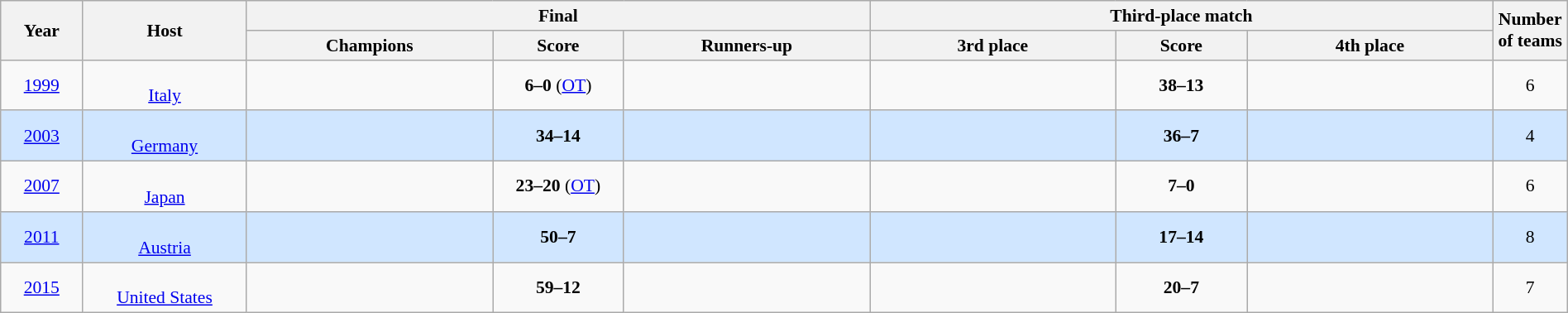<table class="wikitable" style="font-size:90%; width: 100%; text-align: center;">
<tr>
<th rowspan=2 width=5%>Year</th>
<th rowspan=2 width=10%>Host</th>
<th colspan=3>Final</th>
<th colspan=3>Third-place match</th>
<th rowspan=2 width=4%>Number of teams</th>
</tr>
<tr>
<th width=15%>Champions</th>
<th width=8%>Score</th>
<th width=15%>Runners-up</th>
<th width=15%>3rd place</th>
<th width=8%>Score</th>
<th width=15%>4th place</th>
</tr>
<tr>
<td><a href='#'>1999</a></td>
<td> <br><a href='#'>Italy</a></td>
<td><strong></strong></td>
<td><strong>6–0</strong> (<a href='#'>OT</a>)</td>
<td></td>
<td></td>
<td><strong>38–13</strong></td>
<td></td>
<td>6</td>
</tr>
<tr style="background: #D0E6FF;">
<td><a href='#'>2003</a></td>
<td> <br> <a href='#'>Germany</a></td>
<td><strong></strong></td>
<td><strong>34–14</strong></td>
<td></td>
<td></td>
<td><strong>36–7</strong></td>
<td></td>
<td>4</td>
</tr>
<tr>
<td><a href='#'>2007</a></td>
<td> <br><a href='#'>Japan</a></td>
<td><strong></strong></td>
<td><strong>23–20</strong> (<a href='#'>OT</a>)</td>
<td></td>
<td></td>
<td><strong>7–0</strong></td>
<td></td>
<td>6</td>
</tr>
<tr style="background: #D0E6FF;">
<td><a href='#'>2011</a></td>
<td> <br><a href='#'>Austria</a></td>
<td><strong></strong></td>
<td><strong>50–7</strong></td>
<td></td>
<td></td>
<td><strong>17–14</strong></td>
<td></td>
<td>8</td>
</tr>
<tr>
<td><a href='#'>2015</a></td>
<td> <br><a href='#'>United States</a></td>
<td><strong></strong></td>
<td><strong>59–12</strong></td>
<td></td>
<td></td>
<td><strong>20–7</strong></td>
<td></td>
<td>7</td>
</tr>
</table>
